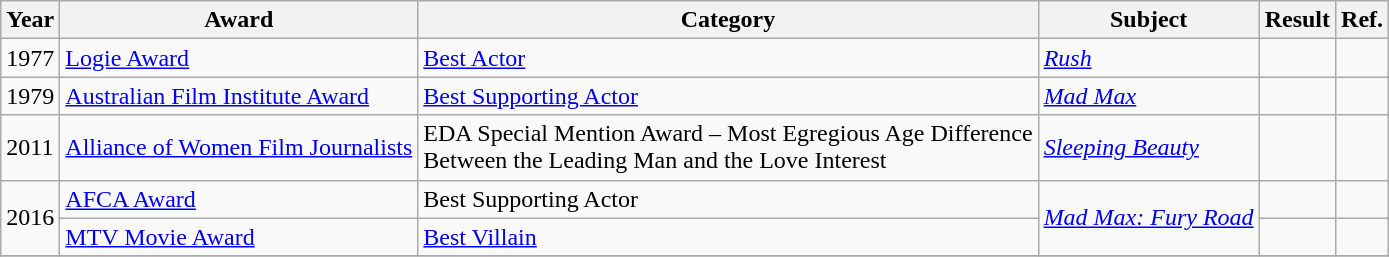<table class="wikitable">
<tr>
<th>Year</th>
<th>Award</th>
<th>Category</th>
<th>Subject</th>
<th>Result</th>
<th>Ref.</th>
</tr>
<tr>
<td>1977</td>
<td><a href='#'>Logie Award</a></td>
<td><a href='#'>Best Actor</a></td>
<td><em><a href='#'>Rush</a></em></td>
<td></td>
<td></td>
</tr>
<tr>
<td>1979</td>
<td><a href='#'>Australian Film Institute Award</a></td>
<td><a href='#'>Best Supporting Actor</a></td>
<td><em><a href='#'>Mad Max</a></em></td>
<td></td>
<td></td>
</tr>
<tr>
<td>2011</td>
<td><a href='#'>Alliance of Women Film Journalists</a></td>
<td>EDA Special Mention Award – Most Egregious Age Difference<br>Between the Leading Man and the Love Interest</td>
<td><em><a href='#'>Sleeping Beauty</a></em></td>
<td></td>
<td></td>
</tr>
<tr>
<td rowspan="2">2016</td>
<td><a href='#'>AFCA Award</a></td>
<td>Best Supporting Actor</td>
<td rowspan="2"><em><a href='#'>Mad Max: Fury Road</a></em></td>
<td></td>
<td></td>
</tr>
<tr>
<td><a href='#'>MTV Movie Award</a></td>
<td><a href='#'>Best Villain</a></td>
<td></td>
<td></td>
</tr>
<tr>
</tr>
</table>
